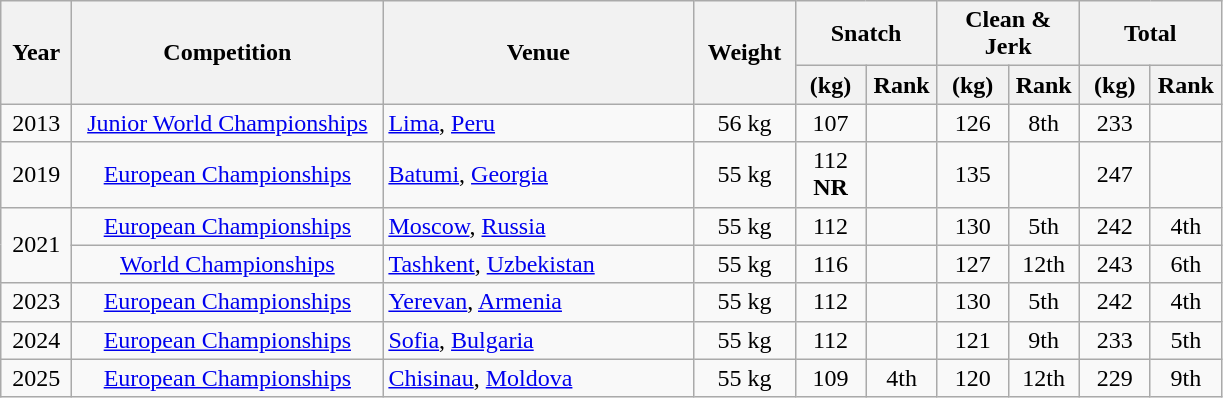<table class = "wikitable" style="text-align:center;">
<tr>
<th rowspan=2 width=40>Year</th>
<th rowspan=2 width=200>Competition</th>
<th rowspan=2 width=200>Venue</th>
<th rowspan=2 width=60>Weight</th>
<th colspan=2>Snatch</th>
<th colspan=2>Clean & Jerk</th>
<th colspan=2>Total</th>
</tr>
<tr>
<th width=40>(kg)</th>
<th width=40>Rank</th>
<th width=40>(kg)</th>
<th width=40>Rank</th>
<th width=40>(kg)</th>
<th width=40>Rank</th>
</tr>
<tr>
<td>2013</td>
<td><a href='#'>Junior World Championships</a></td>
<td align=left> <a href='#'>Lima</a>, <a href='#'>Peru</a></td>
<td>56 kg</td>
<td>107</td>
<td></td>
<td>126</td>
<td>8th</td>
<td>233</td>
<td></td>
</tr>
<tr>
<td>2019</td>
<td><a href='#'>European Championships</a></td>
<td align=left> <a href='#'>Batumi</a>, <a href='#'>Georgia</a></td>
<td>55 kg</td>
<td>112<br><strong>NR</strong></td>
<td></td>
<td>135</td>
<td></td>
<td>247</td>
<td></td>
</tr>
<tr>
<td rowspan=2>2021</td>
<td><a href='#'>European Championships</a></td>
<td align=left> <a href='#'>Moscow</a>, <a href='#'>Russia</a></td>
<td>55 kg</td>
<td>112</td>
<td></td>
<td>130</td>
<td>5th</td>
<td>242</td>
<td>4th</td>
</tr>
<tr>
<td><a href='#'>World Championships</a></td>
<td align=left> <a href='#'>Tashkent</a>, <a href='#'>Uzbekistan</a></td>
<td>55 kg</td>
<td>116</td>
<td></td>
<td>127</td>
<td>12th</td>
<td>243</td>
<td>6th</td>
</tr>
<tr>
<td>2023</td>
<td><a href='#'>European Championships</a></td>
<td align=left> <a href='#'>Yerevan</a>, <a href='#'>Armenia</a></td>
<td>55 kg</td>
<td>112</td>
<td></td>
<td>130</td>
<td>5th</td>
<td>242</td>
<td>4th</td>
</tr>
<tr>
<td>2024</td>
<td><a href='#'>European Championships</a></td>
<td align=left> <a href='#'>Sofia</a>, <a href='#'>Bulgaria</a></td>
<td>55 kg</td>
<td>112</td>
<td></td>
<td>121</td>
<td>9th</td>
<td>233</td>
<td>5th</td>
</tr>
<tr>
<td>2025</td>
<td><a href='#'>European Championships</a></td>
<td align=left> <a href='#'>Chisinau</a>, <a href='#'>Moldova</a></td>
<td>55 kg</td>
<td>109</td>
<td>4th</td>
<td>120</td>
<td>12th</td>
<td>229</td>
<td>9th</td>
</tr>
</table>
